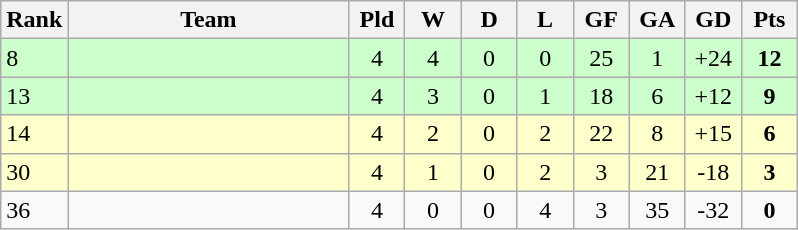<table class=wikitable style="text-align:center">
<tr>
<th width="20">Rank</th>
<th width="180">Team</th>
<th width="30">Pld</th>
<th width="30">W</th>
<th width="30">D</th>
<th width="30">L</th>
<th width="30">GF</th>
<th width="30">GA</th>
<th width="30">GD</th>
<th width="30">Pts</th>
</tr>
<tr bgcolor=ccffcc>
<td align=left>8</td>
<td align=left></td>
<td>4</td>
<td>4</td>
<td>0</td>
<td>0</td>
<td>25</td>
<td>1</td>
<td>+24</td>
<td><strong>12</strong></td>
</tr>
<tr bgcolor=ccffcc>
<td align=left>13</td>
<td align=left></td>
<td>4</td>
<td>3</td>
<td>0</td>
<td>1</td>
<td>18</td>
<td>6</td>
<td>+12</td>
<td><strong>9</strong></td>
</tr>
<tr bgcolor="#ffffcc">
<td align=left>14</td>
<td align=left></td>
<td>4</td>
<td>2</td>
<td>0</td>
<td>2</td>
<td>22</td>
<td>8</td>
<td>+15</td>
<td><strong>6</strong></td>
</tr>
<tr bgcolor="#ffffcc">
<td align=left>30</td>
<td align=left></td>
<td>4</td>
<td>1</td>
<td>0</td>
<td>2</td>
<td>3</td>
<td>21</td>
<td>-18</td>
<td><strong>3</strong></td>
</tr>
<tr>
<td align=left>36</td>
<td align=left></td>
<td>4</td>
<td>0</td>
<td>0</td>
<td>4</td>
<td>3</td>
<td>35</td>
<td>-32</td>
<td><strong>0</strong></td>
</tr>
</table>
